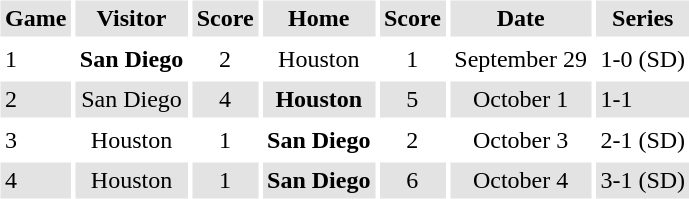<table border="0" cellspacing="3" cellpadding="3">
<tr style="background: #e3e3e3;">
<th>Game</th>
<th>Visitor</th>
<th>Score</th>
<th>Home</th>
<th>Score</th>
<th>Date</th>
<th>Series</th>
</tr>
<tr>
<td>1</td>
<td style="text-align:center;"><strong>San Diego</strong></td>
<td style="text-align:center;">2</td>
<td style="text-align:center;">Houston</td>
<td style="text-align:center;">1</td>
<td style="text-align:center;">September 29</td>
<td>1-0 (SD)</td>
</tr>
<tr style="background: #e3e3e3;">
<td>2</td>
<td style="text-align:center;">San Diego</td>
<td style="text-align:center;">4</td>
<td style="text-align:center;"><strong>Houston</strong></td>
<td style="text-align:center;">5</td>
<td style="text-align:center;">October 1</td>
<td>1-1</td>
</tr>
<tr>
<td>3</td>
<td style="text-align:center;">Houston</td>
<td style="text-align:center;">1</td>
<td style="text-align:center;"><strong>San Diego</strong></td>
<td style="text-align:center;">2</td>
<td style="text-align:center;">October 3</td>
<td>2-1  (SD)</td>
</tr>
<tr style="background: #e3e3e3;">
<td>4</td>
<td style="text-align:center;">Houston</td>
<td style="text-align:center;">1</td>
<td style="text-align:center;"><strong>San Diego</strong></td>
<td style="text-align:center;">6</td>
<td style="text-align:center;">October 4</td>
<td>3-1 (SD)</td>
</tr>
</table>
